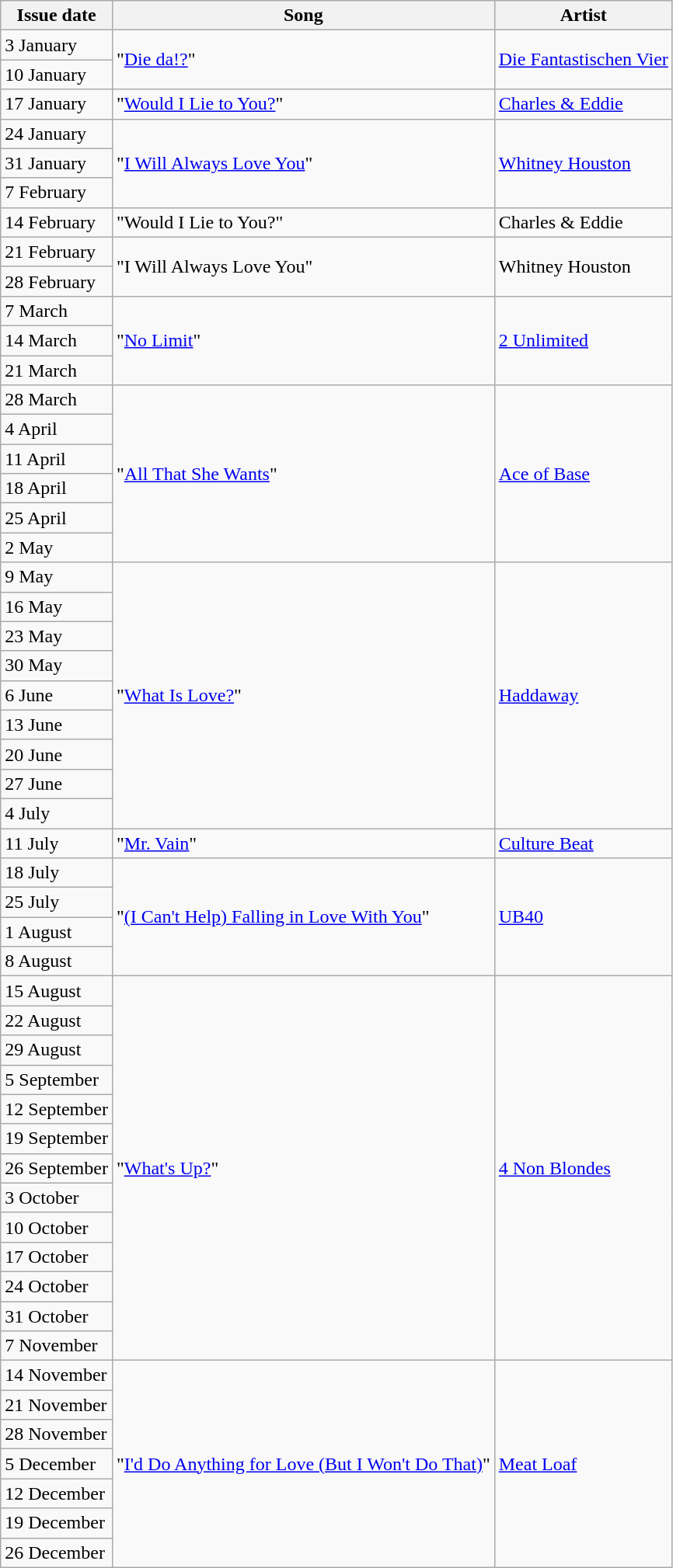<table class=wikitable>
<tr>
<th>Issue date</th>
<th>Song</th>
<th>Artist</th>
</tr>
<tr>
<td>3 January</td>
<td rowspan=2>"<a href='#'>Die da!?</a>"</td>
<td rowspan=2><a href='#'>Die Fantastischen Vier</a></td>
</tr>
<tr>
<td>10 January</td>
</tr>
<tr>
<td>17 January</td>
<td>"<a href='#'>Would I Lie to You?</a>"</td>
<td><a href='#'>Charles & Eddie</a></td>
</tr>
<tr>
<td>24 January</td>
<td rowspan=3>"<a href='#'>I Will Always Love You</a>"</td>
<td rowspan=3><a href='#'>Whitney Houston</a></td>
</tr>
<tr>
<td>31 January</td>
</tr>
<tr>
<td>7 February</td>
</tr>
<tr>
<td>14 February</td>
<td>"Would I Lie to You?"</td>
<td>Charles & Eddie</td>
</tr>
<tr>
<td>21 February</td>
<td rowspan=2>"I Will Always Love You"</td>
<td rowspan=2>Whitney Houston</td>
</tr>
<tr>
<td>28 February</td>
</tr>
<tr>
<td>7 March</td>
<td rowspan=3>"<a href='#'>No Limit</a>"</td>
<td rowspan=3><a href='#'>2 Unlimited</a></td>
</tr>
<tr>
<td>14 March</td>
</tr>
<tr>
<td>21 March</td>
</tr>
<tr>
<td>28 March</td>
<td rowspan=6>"<a href='#'>All That She Wants</a>"</td>
<td rowspan=6><a href='#'>Ace of Base</a></td>
</tr>
<tr>
<td>4 April</td>
</tr>
<tr>
<td>11 April</td>
</tr>
<tr>
<td>18 April</td>
</tr>
<tr>
<td>25 April</td>
</tr>
<tr>
<td>2 May</td>
</tr>
<tr>
<td>9 May</td>
<td rowspan=9>"<a href='#'>What Is Love?</a>"</td>
<td rowspan=9><a href='#'>Haddaway</a></td>
</tr>
<tr>
<td>16 May</td>
</tr>
<tr>
<td>23 May</td>
</tr>
<tr>
<td>30 May</td>
</tr>
<tr>
<td>6 June</td>
</tr>
<tr>
<td>13 June</td>
</tr>
<tr>
<td>20 June</td>
</tr>
<tr>
<td>27 June</td>
</tr>
<tr>
<td>4 July</td>
</tr>
<tr>
<td>11 July</td>
<td>"<a href='#'>Mr. Vain</a>"</td>
<td><a href='#'>Culture Beat</a></td>
</tr>
<tr>
<td>18 July</td>
<td rowspan=4>"<a href='#'>(I Can't Help) Falling in Love With You</a>"</td>
<td rowspan=4><a href='#'>UB40</a></td>
</tr>
<tr>
<td>25 July</td>
</tr>
<tr>
<td>1 August</td>
</tr>
<tr>
<td>8 August</td>
</tr>
<tr>
<td>15 August</td>
<td rowspan=13>"<a href='#'>What's Up?</a>"</td>
<td rowspan=13><a href='#'>4 Non Blondes</a></td>
</tr>
<tr>
<td>22 August</td>
</tr>
<tr>
<td>29 August</td>
</tr>
<tr>
<td>5 September</td>
</tr>
<tr>
<td>12 September</td>
</tr>
<tr>
<td>19 September</td>
</tr>
<tr>
<td>26 September</td>
</tr>
<tr>
<td>3 October</td>
</tr>
<tr>
<td>10 October</td>
</tr>
<tr>
<td>17 October</td>
</tr>
<tr>
<td>24 October</td>
</tr>
<tr>
<td>31 October</td>
</tr>
<tr>
<td>7 November</td>
</tr>
<tr>
<td>14 November</td>
<td rowspan=7>"<a href='#'>I'd Do Anything for Love (But I Won't Do That)</a>"</td>
<td rowspan=7><a href='#'>Meat Loaf</a></td>
</tr>
<tr>
<td>21 November</td>
</tr>
<tr>
<td>28 November</td>
</tr>
<tr>
<td>5 December</td>
</tr>
<tr>
<td>12 December</td>
</tr>
<tr>
<td>19 December</td>
</tr>
<tr>
<td>26 December</td>
</tr>
</table>
